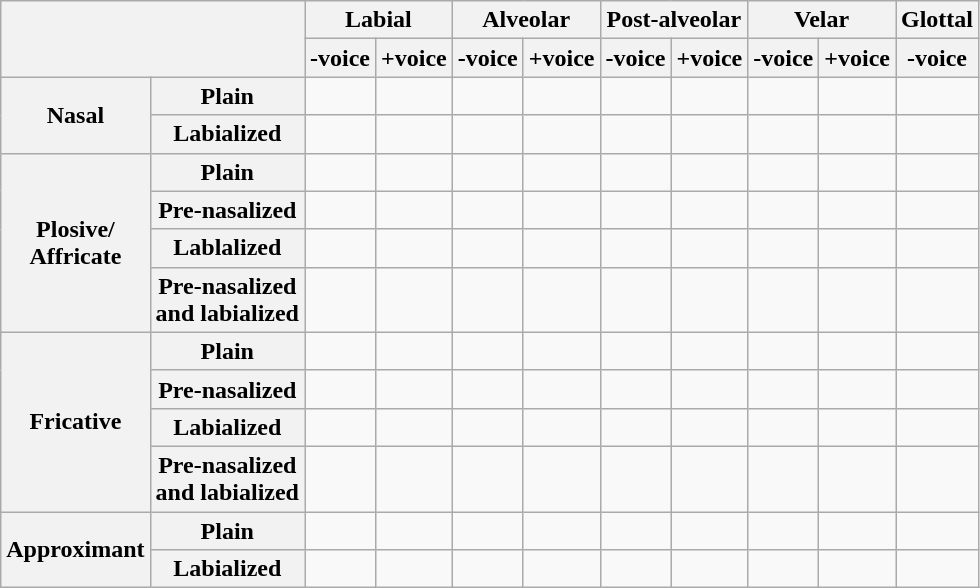<table class="wikitable" style="text-align:center;">
<tr>
<th rowspan="2" colspan="2"></th>
<th colspan="2">Labial</th>
<th colspan="2">Alveolar</th>
<th colspan="2">Post-alveolar</th>
<th colspan="2">Velar</th>
<th>Glottal</th>
</tr>
<tr>
<th>-voice</th>
<th>+voice</th>
<th>-voice</th>
<th>+voice</th>
<th>-voice</th>
<th>+voice</th>
<th>-voice</th>
<th>+voice</th>
<th>-voice</th>
</tr>
<tr>
<th rowspan="2">Nasal</th>
<th>Plain</th>
<td></td>
<td></td>
<td></td>
<td></td>
<td></td>
<td></td>
<td></td>
<td></td>
<td></td>
</tr>
<tr>
<th>Labialized</th>
<td></td>
<td></td>
<td></td>
<td></td>
<td></td>
<td></td>
<td></td>
<td></td>
<td></td>
</tr>
<tr>
<th rowspan="4">Plosive/<br>Affricate</th>
<th>Plain</th>
<td></td>
<td></td>
<td></td>
<td></td>
<td></td>
<td></td>
<td></td>
<td></td>
<td></td>
</tr>
<tr>
<th>Pre-nasalized</th>
<td></td>
<td></td>
<td></td>
<td></td>
<td></td>
<td></td>
<td></td>
<td></td>
<td></td>
</tr>
<tr>
<th>Lablalized</th>
<td></td>
<td></td>
<td></td>
<td></td>
<td></td>
<td></td>
<td></td>
<td></td>
<td></td>
</tr>
<tr>
<th>Pre-nasalized <br>and labialized</th>
<td></td>
<td></td>
<td></td>
<td></td>
<td></td>
<td></td>
<td></td>
<td></td>
<td></td>
</tr>
<tr>
<th rowspan="4">Fricative</th>
<th>Plain</th>
<td></td>
<td></td>
<td></td>
<td></td>
<td></td>
<td></td>
<td></td>
<td></td>
<td></td>
</tr>
<tr>
<th>Pre-nasalized</th>
<td></td>
<td></td>
<td></td>
<td></td>
<td></td>
<td></td>
<td></td>
<td></td>
<td></td>
</tr>
<tr>
<th>Labialized</th>
<td></td>
<td></td>
<td></td>
<td></td>
<td></td>
<td></td>
<td></td>
<td></td>
<td></td>
</tr>
<tr>
<th>Pre-nasalized <br>and labialized</th>
<td></td>
<td></td>
<td></td>
<td></td>
<td></td>
<td></td>
<td></td>
<td></td>
<td></td>
</tr>
<tr>
<th rowspan="2">Approximant</th>
<th>Plain</th>
<td></td>
<td></td>
<td></td>
<td></td>
<td></td>
<td></td>
<td></td>
<td></td>
<td></td>
</tr>
<tr>
<th>Labialized</th>
<td></td>
<td></td>
<td></td>
<td></td>
<td></td>
<td></td>
<td></td>
<td></td>
<td></td>
</tr>
</table>
